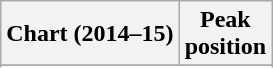<table class="wikitable sortable">
<tr>
<th>Chart (2014–15)</th>
<th>Peak<br>position</th>
</tr>
<tr>
</tr>
<tr>
</tr>
<tr>
</tr>
</table>
